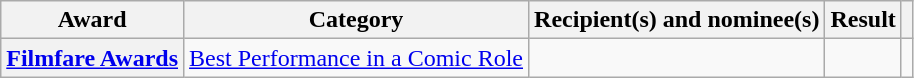<table class="wikitable plainrowheaders sortable">
<tr>
<th scope="col">Award</th>
<th scope="col">Category</th>
<th scope="col">Recipient(s) and nominee(s)</th>
<th scope="col">Result</th>
<th scope="col" class="unsortable"></th>
</tr>
<tr>
<th scope="row"><a href='#'>Filmfare Awards</a></th>
<td><a href='#'>Best Performance in a Comic Role</a></td>
<td></td>
<td></td>
<td style="text-align:center;"></td>
</tr>
</table>
